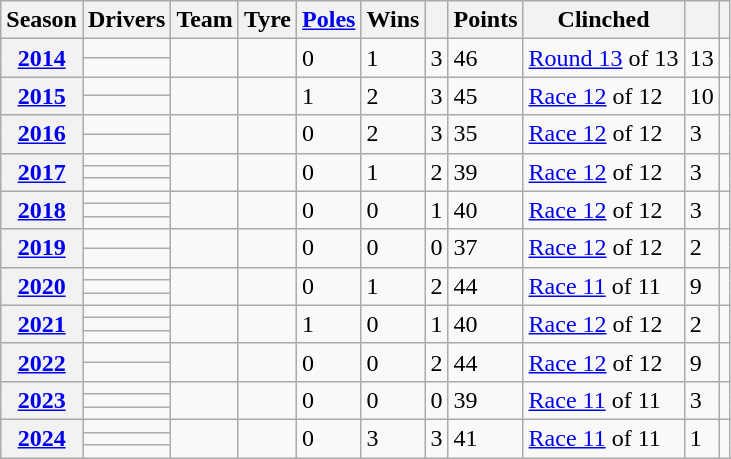<table class="wikitable">
<tr>
<th>Season</th>
<th>Drivers</th>
<th>Team</th>
<th>Tyre</th>
<th><a href='#'>Poles</a></th>
<th>Wins</th>
<th></th>
<th>Points</th>
<th>Clinched</th>
<th></th>
<th></th>
</tr>
<tr>
<th rowspan="2"><a href='#'>2014</a></th>
<td></td>
<td rowspan="2"></td>
<td rowspan="2"></td>
<td rowspan="2">0</td>
<td rowspan="2">1</td>
<td rowspan="2">3</td>
<td rowspan="2">46</td>
<td rowspan="2"><a href='#'>Round 13</a> of 13</td>
<td rowspan="2">13</td>
<td rowspan="2"></td>
</tr>
<tr>
<td></td>
</tr>
<tr>
<th rowspan="2"><a href='#'>2015</a></th>
<td></td>
<td rowspan="2"></td>
<td rowspan="2"></td>
<td rowspan="2">1</td>
<td rowspan="2">2</td>
<td rowspan="2">3</td>
<td rowspan="2">45</td>
<td rowspan="2"><a href='#'>Race 12</a> of 12</td>
<td rowspan="2">10</td>
<td rowspan="2"></td>
</tr>
<tr>
<td></td>
</tr>
<tr>
<th rowspan="2"><a href='#'>2016</a></th>
<td></td>
<td rowspan="2"></td>
<td rowspan="2"></td>
<td rowspan="2">0</td>
<td rowspan="2">2</td>
<td rowspan="2">3</td>
<td rowspan="2">35</td>
<td rowspan="2"><a href='#'>Race 12</a> of 12</td>
<td rowspan="2">3</td>
<td rowspan="2"></td>
</tr>
<tr>
<td></td>
</tr>
<tr>
<th rowspan="3"><a href='#'>2017</a></th>
<td></td>
<td rowspan="3"></td>
<td rowspan="3"></td>
<td rowspan="3">0</td>
<td rowspan="3">1</td>
<td rowspan="3">2</td>
<td rowspan="3">39</td>
<td rowspan="3"><a href='#'>Race 12</a> of 12</td>
<td rowspan="3">3</td>
<td rowspan="3"></td>
</tr>
<tr>
<td></td>
</tr>
<tr>
<td></td>
</tr>
<tr>
<th rowspan="3"><a href='#'>2018</a></th>
<td></td>
<td rowspan="3"></td>
<td rowspan="3"></td>
<td rowspan="3">0</td>
<td rowspan="3">0</td>
<td rowspan="3">1</td>
<td rowspan="3">40</td>
<td rowspan="3"><a href='#'>Race 12</a> of 12</td>
<td rowspan="3">3</td>
<td rowspan="3"></td>
</tr>
<tr>
<td></td>
</tr>
<tr>
<td></td>
</tr>
<tr>
<th rowspan="2"><a href='#'>2019</a></th>
<td></td>
<td rowspan="2"></td>
<td rowspan="2"></td>
<td rowspan="2">0</td>
<td rowspan="2">0</td>
<td rowspan="2">0</td>
<td rowspan="2">37</td>
<td rowspan="2"><a href='#'>Race 12</a> of 12</td>
<td rowspan="2">2</td>
<td rowspan="2"></td>
</tr>
<tr>
<td></td>
</tr>
<tr>
<th rowspan="3"><a href='#'>2020</a></th>
<td></td>
<td rowspan="3"></td>
<td rowspan="3"></td>
<td rowspan="3">0</td>
<td rowspan="3">1</td>
<td rowspan="3">2</td>
<td rowspan="3">44</td>
<td rowspan="3"><a href='#'>Race 11</a> of 11</td>
<td rowspan="3">9</td>
<td rowspan="3"></td>
</tr>
<tr>
<td></td>
</tr>
<tr>
<td></td>
</tr>
<tr>
<th rowspan="3"><a href='#'>2021</a></th>
<td></td>
<td rowspan="3"></td>
<td rowspan="3"></td>
<td rowspan="3">1</td>
<td rowspan="3">0</td>
<td rowspan="3">1</td>
<td rowspan="3">40</td>
<td rowspan="3"><a href='#'>Race 12</a> of 12</td>
<td rowspan="3">2</td>
<td rowspan="3"></td>
</tr>
<tr>
<td></td>
</tr>
<tr>
<td></td>
</tr>
<tr>
<th rowspan="2"><a href='#'>2022</a></th>
<td></td>
<td rowspan="2"></td>
<td rowspan="2"></td>
<td rowspan="2">0</td>
<td rowspan="2">0</td>
<td rowspan="2">2</td>
<td rowspan="2">44</td>
<td rowspan="2"><a href='#'>Race 12</a> of 12</td>
<td rowspan="2">9</td>
<td rowspan="2"></td>
</tr>
<tr>
<td></td>
</tr>
<tr>
<th rowspan="3"><a href='#'>2023</a></th>
<td></td>
<td rowspan="3"></td>
<td rowspan="3"></td>
<td rowspan="3">0</td>
<td rowspan="3">0</td>
<td rowspan="3">0</td>
<td rowspan="3">39</td>
<td rowspan="3"><a href='#'>Race 11</a> of 11</td>
<td rowspan="3">3</td>
<td rowspan="3"></td>
</tr>
<tr>
<td></td>
</tr>
<tr>
<td></td>
</tr>
<tr>
<th rowspan="3"><a href='#'>2024</a></th>
<td></td>
<td rowspan="3"></td>
<td rowspan="3"></td>
<td rowspan="3">0</td>
<td rowspan="3">3</td>
<td rowspan="3">3</td>
<td rowspan="3">41</td>
<td rowspan="3"><a href='#'>Race 11</a> of 11</td>
<td rowspan="3">1</td>
<td rowspan="3"></td>
</tr>
<tr>
<td></td>
</tr>
<tr>
<td></td>
</tr>
</table>
